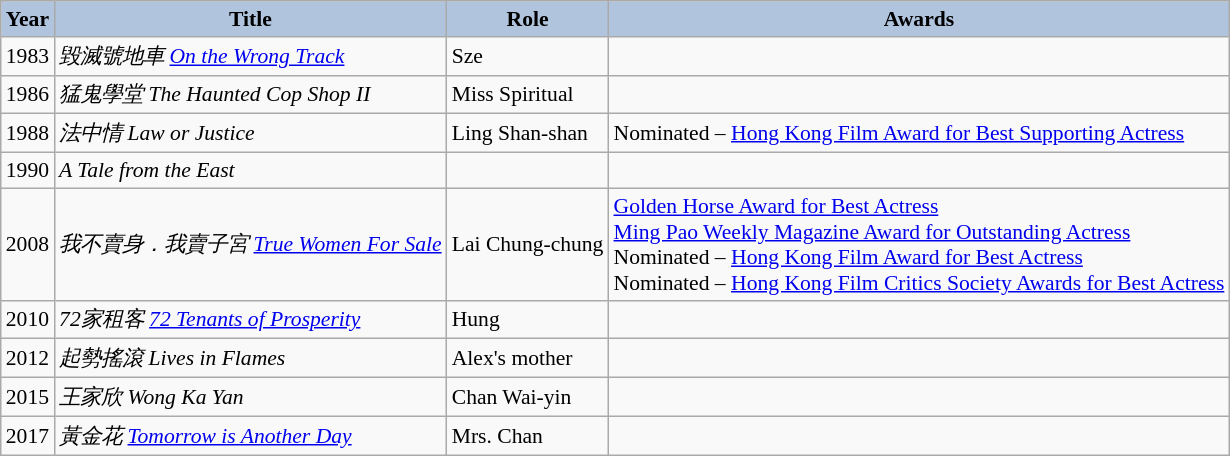<table class="wikitable" style="font-size:90%;">
<tr>
<th style="background:#B0C4DE;">Year</th>
<th style="background:#B0C4DE;">Title</th>
<th style="background:#B0C4DE;">Role</th>
<th style="background:#B0C4DE;">Awards</th>
</tr>
<tr>
<td>1983</td>
<td><em>毀滅號地車 <a href='#'>On the Wrong Track</a></em></td>
<td>Sze</td>
<td></td>
</tr>
<tr>
<td>1986</td>
<td><em>猛鬼學堂 The Haunted Cop Shop II</em></td>
<td>Miss Spiritual</td>
<td></td>
</tr>
<tr>
<td>1988</td>
<td><em>法中情 Law or Justice</em></td>
<td>Ling Shan-shan</td>
<td>Nominated – <a href='#'>Hong Kong Film Award for Best Supporting Actress</a></td>
</tr>
<tr>
<td>1990</td>
<td><em>A Tale from the East</em></td>
<td></td>
<td></td>
</tr>
<tr>
<td>2008</td>
<td><em>我不賣身．我賣子宮 <a href='#'>True Women For Sale</a></em></td>
<td>Lai Chung-chung</td>
<td><a href='#'>Golden Horse Award for Best Actress</a><br><a href='#'>Ming Pao Weekly Magazine Award for Outstanding Actress</a><br>Nominated – <a href='#'>Hong Kong Film Award for Best Actress</a><br>Nominated – <a href='#'>Hong Kong Film Critics Society Awards for Best Actress</a></td>
</tr>
<tr>
<td>2010</td>
<td><em>72家租客 <a href='#'>72 Tenants of Prosperity</a></em></td>
<td>Hung</td>
<td></td>
</tr>
<tr>
<td>2012</td>
<td><em>起勢搖滾 Lives in Flames</em></td>
<td>Alex's mother</td>
<td></td>
</tr>
<tr>
<td>2015</td>
<td><em>王家欣 Wong Ka Yan</em></td>
<td>Chan Wai-yin</td>
<td></td>
</tr>
<tr>
<td>2017</td>
<td><em>黃金花 <a href='#'>Tomorrow is Another Day</a> </em></td>
<td>Mrs. Chan</td>
<td></td>
</tr>
</table>
